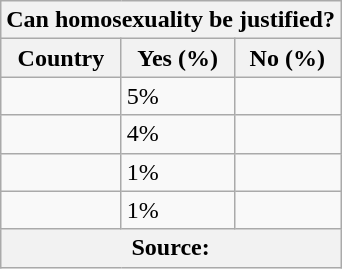<table class="wikitable sortable">
<tr>
<th colspan="3">Can homosexuality be justified?</th>
</tr>
<tr>
<th>Country</th>
<th>Yes (%)</th>
<th>No (%)</th>
</tr>
<tr>
<td></td>
<td>5%</td>
<td></td>
</tr>
<tr>
<td></td>
<td>4%</td>
<td></td>
</tr>
<tr>
<td></td>
<td>1%</td>
<td></td>
</tr>
<tr>
<td></td>
<td>1%</td>
<td></td>
</tr>
<tr>
<th colspan="3">Source: </th>
</tr>
</table>
